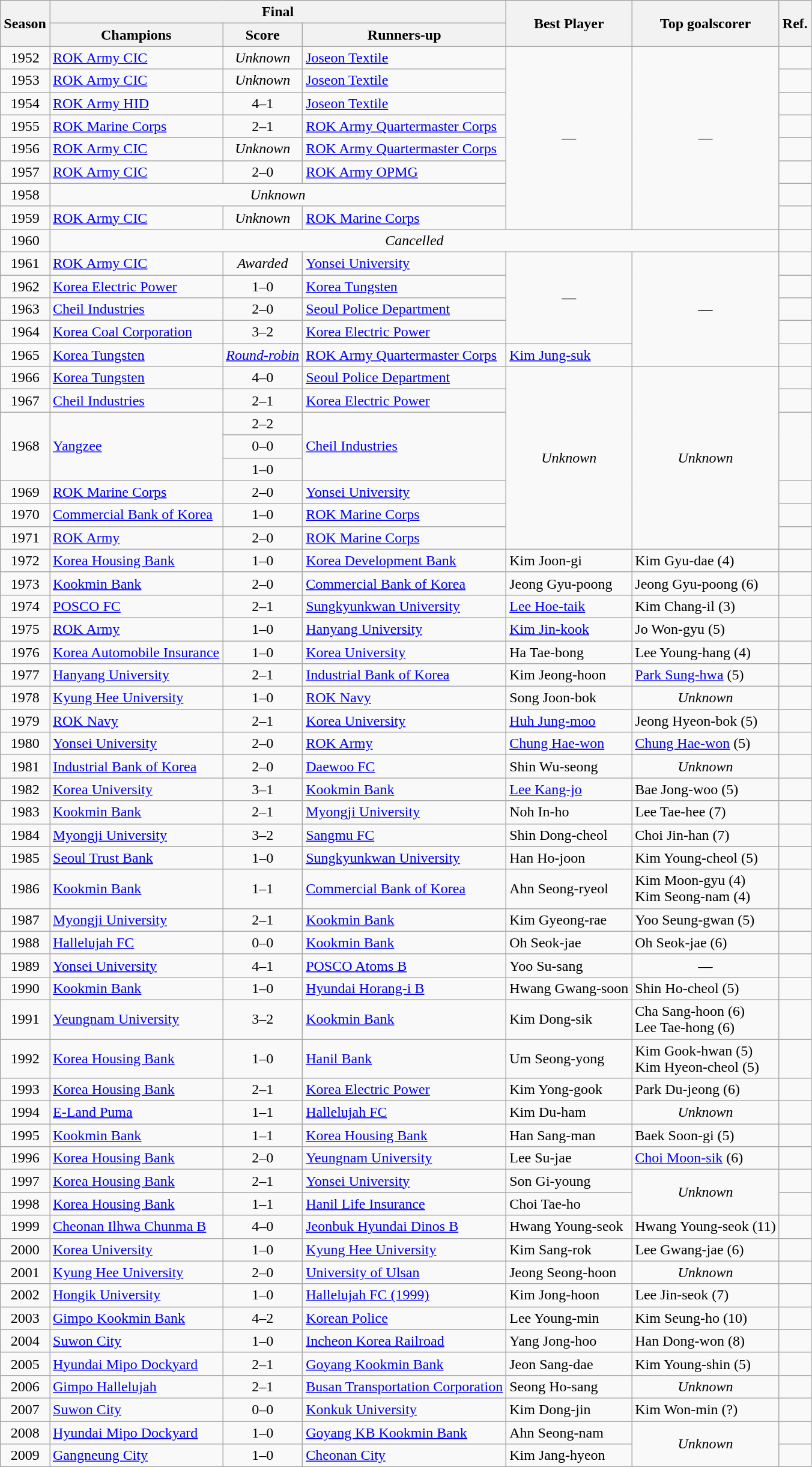<table class="wikitable">
<tr>
<th rowspan="2">Season</th>
<th colspan="3">Final</th>
<th rowspan="2">Best Player</th>
<th rowspan="2">Top goalscorer</th>
<th rowspan="2">Ref.</th>
</tr>
<tr>
<th>Champions</th>
<th>Score</th>
<th>Runners-up</th>
</tr>
<tr>
<td align="center">1952</td>
<td><a href='#'>ROK Army CIC</a></td>
<td align="center"><em>Unknown</em></td>
<td><a href='#'>Joseon Textile</a></td>
<td rowspan="8" align="center">—</td>
<td rowspan="8" align="center">—</td>
<td></td>
</tr>
<tr>
<td align="center">1953</td>
<td><a href='#'>ROK Army CIC</a></td>
<td align="center"><em>Unknown</em></td>
<td><a href='#'>Joseon Textile</a></td>
<td></td>
</tr>
<tr>
<td align="center">1954</td>
<td><a href='#'>ROK Army HID</a></td>
<td align="center">4–1</td>
<td><a href='#'>Joseon Textile</a></td>
<td></td>
</tr>
<tr>
<td align="center">1955</td>
<td><a href='#'>ROK Marine Corps</a></td>
<td align="center">2–1</td>
<td><a href='#'>ROK Army Quartermaster Corps</a></td>
<td></td>
</tr>
<tr>
<td align="center">1956</td>
<td><a href='#'>ROK Army CIC</a></td>
<td align="center"><em>Unknown</em></td>
<td><a href='#'>ROK Army Quartermaster Corps</a></td>
<td></td>
</tr>
<tr>
<td align="center">1957</td>
<td><a href='#'>ROK Army CIC</a></td>
<td align="center">2–0</td>
<td><a href='#'>ROK Army OPMG</a></td>
<td></td>
</tr>
<tr>
<td align="center">1958</td>
<td colspan="3" align="center"><em>Unknown</em></td>
<td></td>
</tr>
<tr>
<td align="center">1959</td>
<td><a href='#'>ROK Army CIC</a></td>
<td align="center"><em>Unknown</em></td>
<td><a href='#'>ROK Marine Corps</a></td>
<td></td>
</tr>
<tr>
<td align="center">1960</td>
<td colspan="5" align="center"><em>Cancelled</em></td>
<td></td>
</tr>
<tr>
<td align="center">1961</td>
<td><a href='#'>ROK Army CIC</a></td>
<td align="center"><em>Awarded</em></td>
<td><a href='#'>Yonsei University</a></td>
<td rowspan="4" align="center">—</td>
<td rowspan="5" align="center">—</td>
<td></td>
</tr>
<tr>
<td align="center">1962</td>
<td><a href='#'>Korea Electric Power</a></td>
<td align="center">1–0 </td>
<td><a href='#'>Korea Tungsten</a></td>
<td></td>
</tr>
<tr>
<td align="center">1963</td>
<td><a href='#'>Cheil Industries</a></td>
<td align="center">2–0 </td>
<td><a href='#'>Seoul Police Department</a></td>
<td></td>
</tr>
<tr>
<td align="center">1964</td>
<td><a href='#'>Korea Coal Corporation</a></td>
<td align="center">3–2</td>
<td><a href='#'>Korea Electric Power</a></td>
<td></td>
</tr>
<tr>
<td align="center">1965</td>
<td><a href='#'>Korea Tungsten</a></td>
<td align="center"><em><a href='#'>Round-robin</a></em></td>
<td><a href='#'>ROK Army Quartermaster Corps</a></td>
<td><a href='#'>Kim Jung-suk</a></td>
<td></td>
</tr>
<tr>
<td align="center">1966</td>
<td><a href='#'>Korea Tungsten</a></td>
<td align="center">4–0</td>
<td><a href='#'>Seoul Police Department</a></td>
<td rowspan="8" align="center"><em>Unknown</em></td>
<td rowspan="8" align="center"><em>Unknown</em></td>
<td></td>
</tr>
<tr>
<td align="center">1967</td>
<td><a href='#'>Cheil Industries</a></td>
<td align="center">2–1 </td>
<td><a href='#'>Korea Electric Power</a></td>
<td></td>
</tr>
<tr>
<td align="center" rowspan="3">1968</td>
<td rowspan="3"><a href='#'>Yangzee</a></td>
<td align="center">2–2 </td>
<td rowspan="3"><a href='#'>Cheil Industries</a></td>
<td rowspan="3"></td>
</tr>
<tr>
<td align="center">0–0 </td>
</tr>
<tr>
<td align="center">1–0</td>
</tr>
<tr>
<td align="center">1969</td>
<td><a href='#'>ROK Marine Corps</a></td>
<td align="center">2–0</td>
<td><a href='#'>Yonsei University</a></td>
<td></td>
</tr>
<tr>
<td align="center">1970</td>
<td><a href='#'>Commercial Bank of Korea</a></td>
<td align="center">1–0</td>
<td><a href='#'>ROK Marine Corps</a></td>
<td></td>
</tr>
<tr>
<td align="center">1971</td>
<td><a href='#'>ROK Army</a></td>
<td align="center">2–0 </td>
<td><a href='#'>ROK Marine Corps</a></td>
<td></td>
</tr>
<tr>
<td align="center">1972</td>
<td><a href='#'>Korea Housing Bank</a></td>
<td align="center">1–0</td>
<td><a href='#'>Korea Development Bank</a></td>
<td>Kim Joon-gi</td>
<td>Kim Gyu-dae (4)</td>
<td></td>
</tr>
<tr>
<td align="center">1973</td>
<td><a href='#'>Kookmin Bank</a></td>
<td align="center">2–0</td>
<td><a href='#'>Commercial Bank of Korea</a></td>
<td>Jeong Gyu-poong</td>
<td>Jeong Gyu-poong (6)</td>
<td></td>
</tr>
<tr>
<td align="center">1974</td>
<td><a href='#'>POSCO FC</a></td>
<td align="center">2–1</td>
<td><a href='#'>Sungkyunkwan University</a></td>
<td><a href='#'>Lee Hoe-taik</a></td>
<td>Kim Chang-il (3)</td>
<td></td>
</tr>
<tr>
<td align="center">1975</td>
<td><a href='#'>ROK Army</a></td>
<td align="center">1–0</td>
<td><a href='#'>Hanyang University</a></td>
<td><a href='#'>Kim Jin-kook</a></td>
<td>Jo Won-gyu (5)</td>
<td></td>
</tr>
<tr>
<td align="center">1976</td>
<td><a href='#'>Korea Automobile Insurance</a></td>
<td align="center">1–0</td>
<td><a href='#'>Korea University</a></td>
<td>Ha Tae-bong</td>
<td>Lee Young-hang (4)</td>
<td></td>
</tr>
<tr>
<td align="center">1977</td>
<td><a href='#'>Hanyang University</a></td>
<td align="center">2–1</td>
<td><a href='#'>Industrial Bank of Korea</a></td>
<td>Kim Jeong-hoon</td>
<td><a href='#'>Park Sung-hwa</a> (5)</td>
<td></td>
</tr>
<tr>
<td align="center">1978</td>
<td><a href='#'>Kyung Hee University</a></td>
<td align="center">1–0</td>
<td><a href='#'>ROK Navy</a></td>
<td>Song Joon-bok</td>
<td align="center"><em>Unknown</em></td>
<td></td>
</tr>
<tr>
<td align="center">1979</td>
<td><a href='#'>ROK Navy</a></td>
<td align="center">2–1</td>
<td><a href='#'>Korea University</a></td>
<td><a href='#'>Huh Jung-moo</a></td>
<td>Jeong Hyeon-bok (5)</td>
<td></td>
</tr>
<tr>
<td align="center">1980</td>
<td><a href='#'>Yonsei University</a></td>
<td align="center">2–0</td>
<td><a href='#'>ROK Army</a></td>
<td><a href='#'>Chung Hae-won</a></td>
<td><a href='#'>Chung Hae-won</a> (5)</td>
<td></td>
</tr>
<tr>
<td align="center">1981</td>
<td><a href='#'>Industrial Bank of Korea</a></td>
<td align="center">2–0</td>
<td><a href='#'>Daewoo FC</a></td>
<td>Shin Wu-seong</td>
<td align="center"><em>Unknown</em></td>
<td></td>
</tr>
<tr>
<td align="center">1982</td>
<td><a href='#'>Korea University</a></td>
<td align="center">3–1</td>
<td><a href='#'>Kookmin Bank</a></td>
<td><a href='#'>Lee Kang-jo</a></td>
<td>Bae Jong-woo (5)</td>
<td></td>
</tr>
<tr>
<td align="center">1983</td>
<td><a href='#'>Kookmin Bank</a></td>
<td align="center">2–1 </td>
<td><a href='#'>Myongji University</a></td>
<td>Noh In-ho</td>
<td>Lee Tae-hee (7)</td>
<td></td>
</tr>
<tr>
<td align="center">1984</td>
<td><a href='#'>Myongji University</a></td>
<td align="center">3–2</td>
<td><a href='#'>Sangmu FC</a></td>
<td>Shin Dong-cheol</td>
<td>Choi Jin-han (7)</td>
<td></td>
</tr>
<tr>
<td align="center">1985</td>
<td><a href='#'>Seoul Trust Bank</a></td>
<td align="center">1–0</td>
<td><a href='#'>Sungkyunkwan University</a></td>
<td>Han Ho-joon</td>
<td>Kim Young-cheol (5)</td>
<td></td>
</tr>
<tr>
<td align="center">1986</td>
<td><a href='#'>Kookmin Bank</a></td>
<td align="center">1–1 <br></td>
<td><a href='#'>Commercial Bank of Korea</a></td>
<td>Ahn Seong-ryeol</td>
<td>Kim Moon-gyu (4)<br>Kim Seong-nam (4)</td>
<td></td>
</tr>
<tr>
<td align="center">1987</td>
<td><a href='#'>Myongji University</a></td>
<td align="center">2–1 </td>
<td><a href='#'>Kookmin Bank</a></td>
<td>Kim Gyeong-rae</td>
<td>Yoo Seung-gwan (5)</td>
<td></td>
</tr>
<tr>
<td align="center">1988</td>
<td><a href='#'>Hallelujah FC</a></td>
<td align="center">0–0 <br></td>
<td><a href='#'>Kookmin Bank</a></td>
<td>Oh Seok-jae</td>
<td>Oh Seok-jae (6)</td>
<td></td>
</tr>
<tr>
<td align="center">1989</td>
<td><a href='#'>Yonsei University</a></td>
<td align="center">4–1</td>
<td><a href='#'>POSCO Atoms B</a></td>
<td>Yoo Su-sang</td>
<td align="center">—</td>
<td></td>
</tr>
<tr>
<td align="center">1990</td>
<td><a href='#'>Kookmin Bank</a></td>
<td align="center">1–0 </td>
<td><a href='#'>Hyundai Horang-i B</a></td>
<td>Hwang Gwang-soon</td>
<td>Shin Ho-cheol (5)</td>
<td></td>
</tr>
<tr>
<td align="center">1991</td>
<td><a href='#'>Yeungnam University</a></td>
<td align="center">3–2</td>
<td><a href='#'>Kookmin Bank</a></td>
<td>Kim Dong-sik</td>
<td>Cha Sang-hoon (6)<br>Lee Tae-hong (6)</td>
<td></td>
</tr>
<tr>
<td align="center">1992</td>
<td><a href='#'>Korea Housing Bank</a></td>
<td align="center">1–0 </td>
<td><a href='#'>Hanil Bank</a></td>
<td>Um Seong-yong</td>
<td>Kim Gook-hwan (5)<br>Kim Hyeon-cheol (5)</td>
<td></td>
</tr>
<tr>
<td align="center">1993</td>
<td><a href='#'>Korea Housing Bank</a></td>
<td align="center">2–1</td>
<td><a href='#'>Korea Electric Power</a></td>
<td>Kim Yong-gook</td>
<td>Park Du-jeong (6)</td>
<td></td>
</tr>
<tr>
<td align="center">1994</td>
<td><a href='#'>E-Land Puma</a></td>
<td align="center">1–1 <br></td>
<td><a href='#'>Hallelujah FC</a></td>
<td>Kim Du-ham</td>
<td align="center"><em>Unknown</em></td>
<td></td>
</tr>
<tr>
<td align="center">1995</td>
<td><a href='#'>Kookmin Bank</a></td>
<td align="center">1–1 <br></td>
<td><a href='#'>Korea Housing Bank</a></td>
<td>Han Sang-man</td>
<td>Baek Soon-gi (5)</td>
<td></td>
</tr>
<tr>
<td align="center">1996</td>
<td><a href='#'>Korea Housing Bank</a></td>
<td align="center">2–0</td>
<td><a href='#'>Yeungnam University</a></td>
<td>Lee Su-jae</td>
<td><a href='#'>Choi Moon-sik</a> (6)</td>
<td></td>
</tr>
<tr>
<td align="center">1997</td>
<td><a href='#'>Korea Housing Bank</a></td>
<td align="center">2–1</td>
<td><a href='#'>Yonsei University</a></td>
<td>Son Gi-young</td>
<td rowspan="2" align="center"><em>Unknown</em></td>
<td></td>
</tr>
<tr>
<td align="center">1998</td>
<td><a href='#'>Korea Housing Bank</a></td>
<td align="center">1–1 <br></td>
<td><a href='#'>Hanil Life Insurance</a></td>
<td>Choi Tae-ho</td>
<td></td>
</tr>
<tr>
<td align="center">1999</td>
<td><a href='#'>Cheonan Ilhwa Chunma B</a></td>
<td align="center">4–0</td>
<td><a href='#'>Jeonbuk Hyundai Dinos B</a></td>
<td>Hwang Young-seok</td>
<td>Hwang Young-seok (11)</td>
<td></td>
</tr>
<tr>
<td align="center">2000</td>
<td><a href='#'>Korea University</a></td>
<td align="center">1–0</td>
<td><a href='#'>Kyung Hee University</a></td>
<td>Kim Sang-rok</td>
<td>Lee Gwang-jae (6)</td>
<td></td>
</tr>
<tr>
<td align="center">2001</td>
<td><a href='#'>Kyung Hee University</a></td>
<td align="center">2–0</td>
<td><a href='#'>University of Ulsan</a></td>
<td>Jeong Seong-hoon</td>
<td align="center"><em>Unknown</em></td>
<td></td>
</tr>
<tr>
<td align="center">2002</td>
<td><a href='#'>Hongik University</a></td>
<td align="center">1–0</td>
<td><a href='#'>Hallelujah FC (1999)</a></td>
<td>Kim Jong-hoon</td>
<td>Lee Jin-seok (7)</td>
<td></td>
</tr>
<tr>
<td align="center">2003</td>
<td><a href='#'>Gimpo Kookmin Bank</a></td>
<td align="center">4–2</td>
<td><a href='#'>Korean Police</a></td>
<td>Lee Young-min</td>
<td>Kim Seung-ho (10)</td>
<td></td>
</tr>
<tr>
<td align="center">2004</td>
<td><a href='#'>Suwon City</a></td>
<td align="center">1–0</td>
<td><a href='#'>Incheon Korea Railroad</a></td>
<td>Yang Jong-hoo</td>
<td>Han Dong-won (8)</td>
<td></td>
</tr>
<tr>
<td align="center">2005</td>
<td><a href='#'>Hyundai Mipo Dockyard</a></td>
<td align="center">2–1 </td>
<td><a href='#'>Goyang Kookmin Bank</a></td>
<td>Jeon Sang-dae</td>
<td>Kim Young-shin (5)</td>
<td></td>
</tr>
<tr>
<td align="center">2006</td>
<td><a href='#'>Gimpo Hallelujah</a></td>
<td align="center">2–1 </td>
<td><a href='#'>Busan Transportation Corporation</a></td>
<td>Seong Ho-sang</td>
<td align="center"><em>Unknown</em></td>
<td></td>
</tr>
<tr>
<td align="center">2007</td>
<td><a href='#'>Suwon City</a></td>
<td align="center">0–0 <br></td>
<td><a href='#'>Konkuk University</a></td>
<td>Kim Dong-jin</td>
<td>Kim Won-min (?)</td>
<td></td>
</tr>
<tr>
<td align="center">2008</td>
<td><a href='#'>Hyundai Mipo Dockyard</a></td>
<td align="center">1–0</td>
<td><a href='#'>Goyang KB Kookmin Bank</a></td>
<td>Ahn Seong-nam</td>
<td rowspan="2" align="center"><em>Unknown</em></td>
<td></td>
</tr>
<tr>
<td align="center">2009</td>
<td><a href='#'>Gangneung City</a></td>
<td align="center">1–0 </td>
<td><a href='#'>Cheonan City</a></td>
<td>Kim Jang-hyeon</td>
<td></td>
</tr>
</table>
